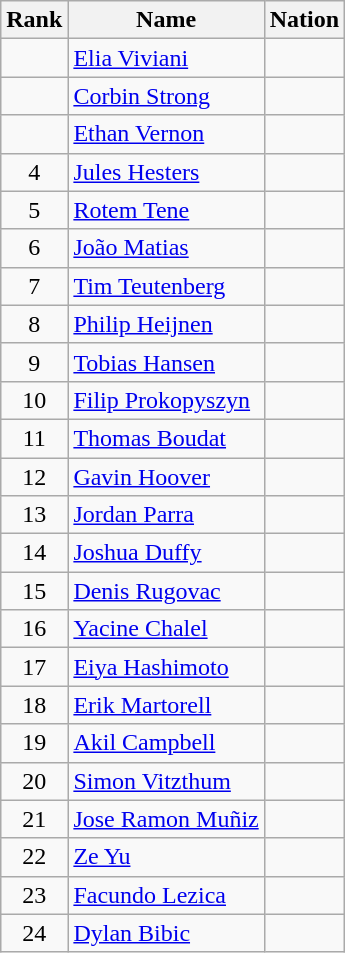<table class="wikitable sortable" style="text-align:center">
<tr>
<th>Rank</th>
<th>Name</th>
<th>Nation</th>
</tr>
<tr>
<td></td>
<td align=left><a href='#'>Elia Viviani</a></td>
<td align=left></td>
</tr>
<tr>
<td></td>
<td align=left><a href='#'>Corbin Strong</a></td>
<td align=left></td>
</tr>
<tr>
<td></td>
<td align=left><a href='#'>Ethan Vernon</a></td>
<td align=left></td>
</tr>
<tr>
<td>4</td>
<td align=left><a href='#'>Jules Hesters</a></td>
<td align=left></td>
</tr>
<tr>
<td>5</td>
<td align=left><a href='#'>Rotem Tene</a></td>
<td align=left></td>
</tr>
<tr>
<td>6</td>
<td align=left><a href='#'>João Matias</a></td>
<td align=left></td>
</tr>
<tr>
<td>7</td>
<td align=left><a href='#'>Tim Teutenberg</a></td>
<td align=left></td>
</tr>
<tr>
<td>8</td>
<td align=left><a href='#'>Philip Heijnen</a></td>
<td align=left></td>
</tr>
<tr>
<td>9</td>
<td align=left><a href='#'>Tobias Hansen</a></td>
<td align=left></td>
</tr>
<tr>
<td>10</td>
<td align=left><a href='#'>Filip Prokopyszyn</a></td>
<td align=left></td>
</tr>
<tr>
<td>11</td>
<td align=left><a href='#'>Thomas Boudat</a></td>
<td align=left></td>
</tr>
<tr>
<td>12</td>
<td align=left><a href='#'>Gavin Hoover</a></td>
<td align=left></td>
</tr>
<tr>
<td>13</td>
<td align=left><a href='#'>Jordan Parra</a></td>
<td align=left></td>
</tr>
<tr>
<td>14</td>
<td align=left><a href='#'>Joshua Duffy</a></td>
<td align=left></td>
</tr>
<tr>
<td>15</td>
<td align=left><a href='#'>Denis Rugovac</a></td>
<td align=left></td>
</tr>
<tr>
<td>16</td>
<td align=left><a href='#'>Yacine Chalel</a></td>
<td align=left></td>
</tr>
<tr>
<td>17</td>
<td align=left><a href='#'>Eiya Hashimoto</a></td>
<td align=left></td>
</tr>
<tr>
<td>18</td>
<td align=left><a href='#'>Erik Martorell</a></td>
<td align=left></td>
</tr>
<tr>
<td>19</td>
<td align=left><a href='#'>Akil Campbell</a></td>
<td align=left></td>
</tr>
<tr>
<td>20</td>
<td align=left><a href='#'>Simon Vitzthum</a></td>
<td align=left></td>
</tr>
<tr>
<td>21</td>
<td align=left><a href='#'>Jose Ramon Muñiz</a></td>
<td align=left></td>
</tr>
<tr>
<td>22</td>
<td align=left><a href='#'>Ze Yu</a></td>
<td align=left></td>
</tr>
<tr>
<td>23</td>
<td align=left><a href='#'>Facundo Lezica</a></td>
<td align=left></td>
</tr>
<tr>
<td>24</td>
<td align=left><a href='#'>Dylan Bibic</a></td>
<td align=left></td>
</tr>
</table>
